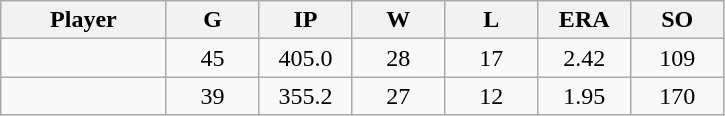<table class="wikitable sortable">
<tr>
<th bgcolor="#DDDDFF" width="16%">Player</th>
<th bgcolor="#DDDDFF" width="9%">G</th>
<th bgcolor="#DDDDFF" width="9%">IP</th>
<th bgcolor="#DDDDFF" width="9%">W</th>
<th bgcolor="#DDDDFF" width="9%">L</th>
<th bgcolor="#DDDDFF" width="9%">ERA</th>
<th bgcolor="#DDDDFF" width="9%">SO</th>
</tr>
<tr align="center">
<td></td>
<td>45</td>
<td>405.0</td>
<td>28</td>
<td>17</td>
<td>2.42</td>
<td>109</td>
</tr>
<tr align="center">
<td></td>
<td>39</td>
<td>355.2</td>
<td>27</td>
<td>12</td>
<td>1.95</td>
<td>170</td>
</tr>
</table>
